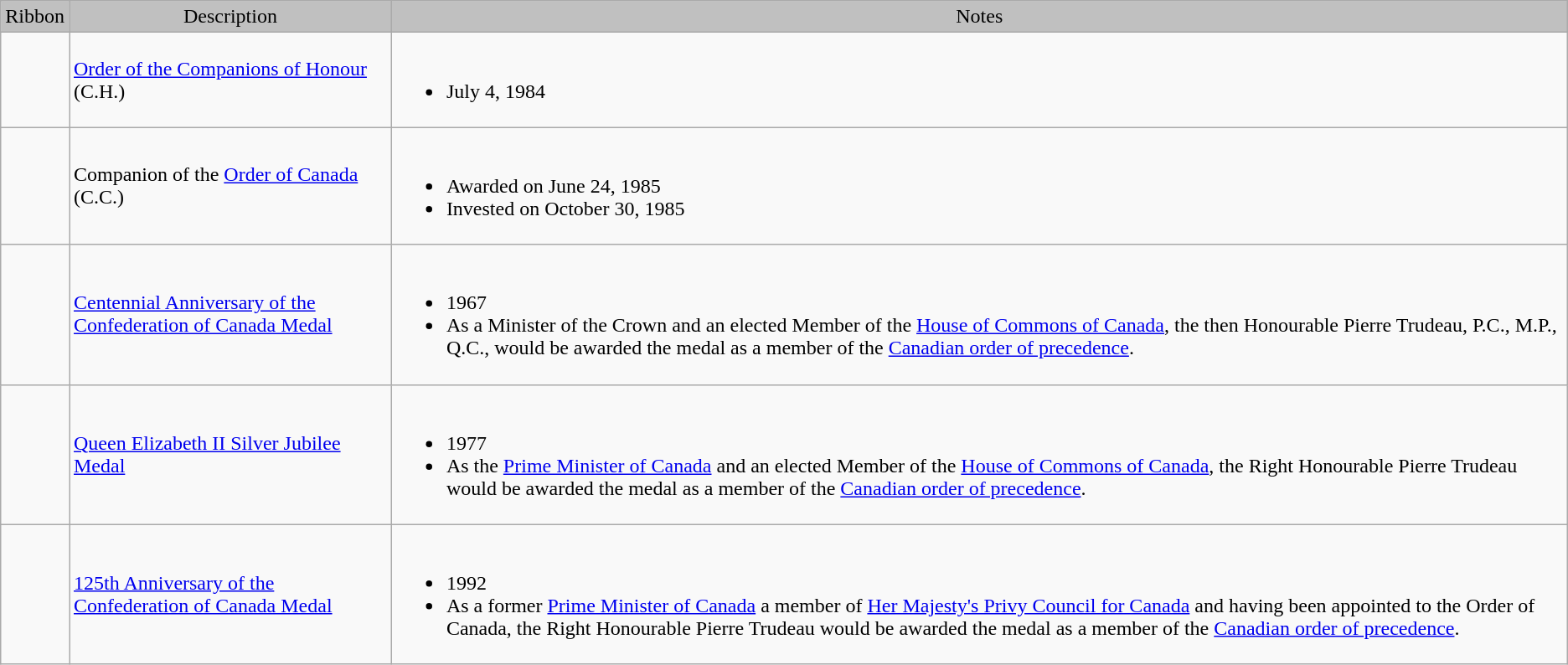<table class="wikitable">
<tr style="background:silver;" align="center">
<td>Ribbon</td>
<td>Description</td>
<td>Notes</td>
</tr>
<tr>
<td></td>
<td><a href='#'>Order of the Companions of Honour</a> (C.H.)</td>
<td><br><ul><li>July 4, 1984</li></ul></td>
</tr>
<tr>
<td></td>
<td>Companion of the <a href='#'>Order of Canada</a> (C.C.)</td>
<td><br><ul><li>Awarded on June 24, 1985</li><li>Invested on October 30, 1985</li></ul></td>
</tr>
<tr>
<td></td>
<td><a href='#'>Centennial Anniversary of the Confederation of Canada Medal</a></td>
<td><br><ul><li>1967</li><li>As a Minister of the Crown and an elected Member of the <a href='#'>House of Commons of Canada</a>, the then Honourable Pierre Trudeau, P.C., M.P., Q.C., would be awarded the medal as a member of the <a href='#'>Canadian order of precedence</a>.</li></ul></td>
</tr>
<tr>
<td></td>
<td><a href='#'>Queen Elizabeth II Silver Jubilee Medal</a></td>
<td><br><ul><li>1977</li><li>As the <a href='#'>Prime Minister of Canada</a> and an elected Member of the <a href='#'>House of Commons of Canada</a>, the Right Honourable Pierre Trudeau would be awarded the medal as a member of the <a href='#'>Canadian order of precedence</a>.</li></ul></td>
</tr>
<tr>
<td></td>
<td><a href='#'>125th Anniversary of the Confederation of Canada Medal</a></td>
<td><br><ul><li>1992</li><li>As a former <a href='#'>Prime Minister of Canada</a> a member of <a href='#'>Her Majesty's Privy Council for Canada</a> and having been appointed to the Order of Canada, the Right Honourable Pierre Trudeau would be awarded the medal as a member of the <a href='#'>Canadian order of precedence</a>.</li></ul></td>
</tr>
</table>
